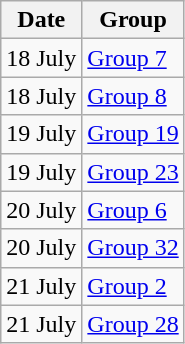<table class="wikitable">
<tr>
<th>Date</th>
<th>Group</th>
</tr>
<tr>
<td style="text-align:right;">18 July</td>
<td style="text-align:left;"><a href='#'>Group 7</a></td>
</tr>
<tr>
<td style="text-align:right;">18 July</td>
<td style="text-align:left;"><a href='#'>Group 8</a></td>
</tr>
<tr>
<td style="text-align:right;">19 July</td>
<td style="text-align:left;"><a href='#'>Group 19</a></td>
</tr>
<tr>
<td style="text-align:right;">19 July</td>
<td style="text-align:left;"><a href='#'>Group 23</a></td>
</tr>
<tr>
<td style="text-align:right;">20 July</td>
<td style="text-align:left;"><a href='#'>Group 6</a></td>
</tr>
<tr>
<td style="text-align:right;">20 July</td>
<td style="text-align:left;"><a href='#'>Group 32</a></td>
</tr>
<tr>
<td style="text-align:right;">21 July</td>
<td style="text-align:left;"><a href='#'>Group 2</a></td>
</tr>
<tr>
<td style="text-align:right;">21 July</td>
<td style="text-align:left;"><a href='#'>Group 28</a></td>
</tr>
</table>
